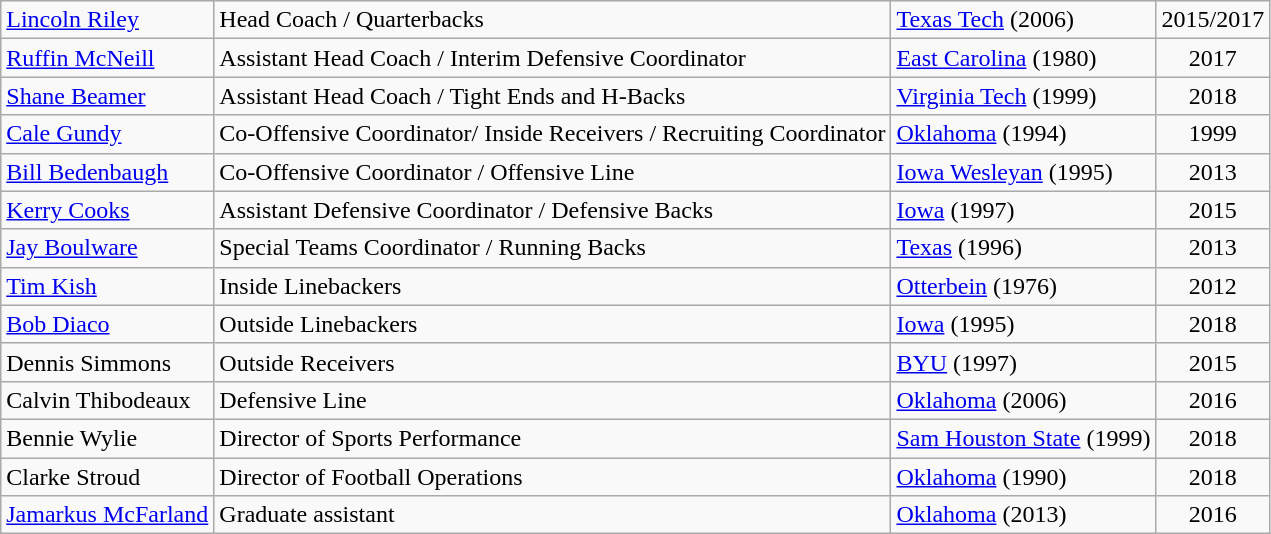<table class="wikitable sortable">
<tr>
<td><a href='#'>Lincoln Riley</a></td>
<td>Head Coach / Quarterbacks</td>
<td><a href='#'>Texas Tech</a> (2006)</td>
<td align=center>2015/2017</td>
</tr>
<tr>
<td><a href='#'>Ruffin McNeill</a></td>
<td>Assistant Head Coach / Interim Defensive Coordinator</td>
<td><a href='#'>East Carolina</a> (1980)</td>
<td align=center>2017</td>
</tr>
<tr>
<td><a href='#'>Shane Beamer</a></td>
<td>Assistant Head Coach / Tight Ends and H-Backs</td>
<td><a href='#'>Virginia Tech</a> (1999)</td>
<td align=center>2018</td>
</tr>
<tr>
<td><a href='#'>Cale Gundy</a></td>
<td>Co-Offensive Coordinator/ Inside Receivers / Recruiting Coordinator</td>
<td><a href='#'>Oklahoma</a> (1994)</td>
<td align=center>1999</td>
</tr>
<tr>
<td><a href='#'>Bill Bedenbaugh</a></td>
<td>Co-Offensive Coordinator / Offensive Line</td>
<td><a href='#'>Iowa Wesleyan</a> (1995)</td>
<td align=center>2013</td>
</tr>
<tr>
<td><a href='#'>Kerry Cooks</a></td>
<td>Assistant Defensive Coordinator / Defensive Backs</td>
<td><a href='#'>Iowa</a> (1997)</td>
<td align=center>2015</td>
</tr>
<tr>
<td><a href='#'>Jay Boulware</a></td>
<td>Special Teams Coordinator / Running Backs</td>
<td><a href='#'>Texas</a> (1996)</td>
<td align=center>2013</td>
</tr>
<tr>
<td><a href='#'>Tim Kish</a></td>
<td>Inside Linebackers</td>
<td><a href='#'>Otterbein</a> (1976)</td>
<td align=center>2012</td>
</tr>
<tr>
<td><a href='#'>Bob Diaco</a></td>
<td>Outside Linebackers</td>
<td><a href='#'>Iowa</a> (1995)</td>
<td align=center>2018</td>
</tr>
<tr>
<td>Dennis Simmons</td>
<td>Outside Receivers</td>
<td><a href='#'>BYU</a> (1997)</td>
<td align=center>2015</td>
</tr>
<tr>
<td>Calvin Thibodeaux</td>
<td>Defensive Line</td>
<td><a href='#'>Oklahoma</a> (2006)</td>
<td align=center>2016</td>
</tr>
<tr>
<td>Bennie Wylie</td>
<td>Director of Sports Performance</td>
<td><a href='#'>Sam Houston State</a> (1999)</td>
<td align=center>2018</td>
</tr>
<tr>
<td>Clarke Stroud</td>
<td>Director of Football Operations</td>
<td><a href='#'>Oklahoma</a> (1990)</td>
<td align=center>2018</td>
</tr>
<tr>
<td><a href='#'>Jamarkus McFarland</a></td>
<td>Graduate assistant</td>
<td><a href='#'>Oklahoma</a> (2013)</td>
<td align=center>2016</td>
</tr>
</table>
